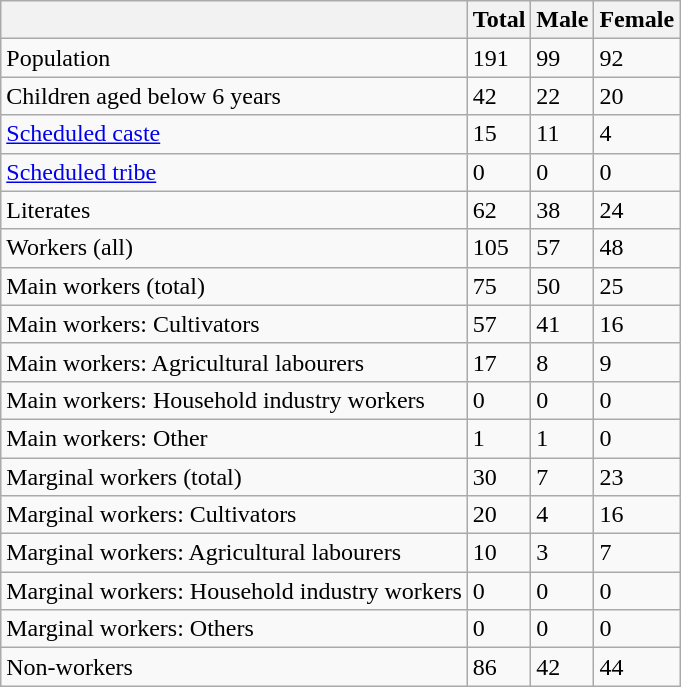<table class="wikitable sortable">
<tr>
<th></th>
<th>Total</th>
<th>Male</th>
<th>Female</th>
</tr>
<tr>
<td>Population</td>
<td>191</td>
<td>99</td>
<td>92</td>
</tr>
<tr>
<td>Children aged below 6 years</td>
<td>42</td>
<td>22</td>
<td>20</td>
</tr>
<tr>
<td><a href='#'>Scheduled caste</a></td>
<td>15</td>
<td>11</td>
<td>4</td>
</tr>
<tr>
<td><a href='#'>Scheduled tribe</a></td>
<td>0</td>
<td>0</td>
<td>0</td>
</tr>
<tr>
<td>Literates</td>
<td>62</td>
<td>38</td>
<td>24</td>
</tr>
<tr>
<td>Workers (all)</td>
<td>105</td>
<td>57</td>
<td>48</td>
</tr>
<tr>
<td>Main workers (total)</td>
<td>75</td>
<td>50</td>
<td>25</td>
</tr>
<tr>
<td>Main workers: Cultivators</td>
<td>57</td>
<td>41</td>
<td>16</td>
</tr>
<tr>
<td>Main workers: Agricultural labourers</td>
<td>17</td>
<td>8</td>
<td>9</td>
</tr>
<tr>
<td>Main workers: Household industry workers</td>
<td>0</td>
<td>0</td>
<td>0</td>
</tr>
<tr>
<td>Main workers: Other</td>
<td>1</td>
<td>1</td>
<td>0</td>
</tr>
<tr>
<td>Marginal workers (total)</td>
<td>30</td>
<td>7</td>
<td>23</td>
</tr>
<tr>
<td>Marginal workers: Cultivators</td>
<td>20</td>
<td>4</td>
<td>16</td>
</tr>
<tr>
<td>Marginal workers: Agricultural labourers</td>
<td>10</td>
<td>3</td>
<td>7</td>
</tr>
<tr>
<td>Marginal workers: Household industry workers</td>
<td>0</td>
<td>0</td>
<td>0</td>
</tr>
<tr>
<td>Marginal workers: Others</td>
<td>0</td>
<td>0</td>
<td>0</td>
</tr>
<tr>
<td>Non-workers</td>
<td>86</td>
<td>42</td>
<td>44</td>
</tr>
</table>
